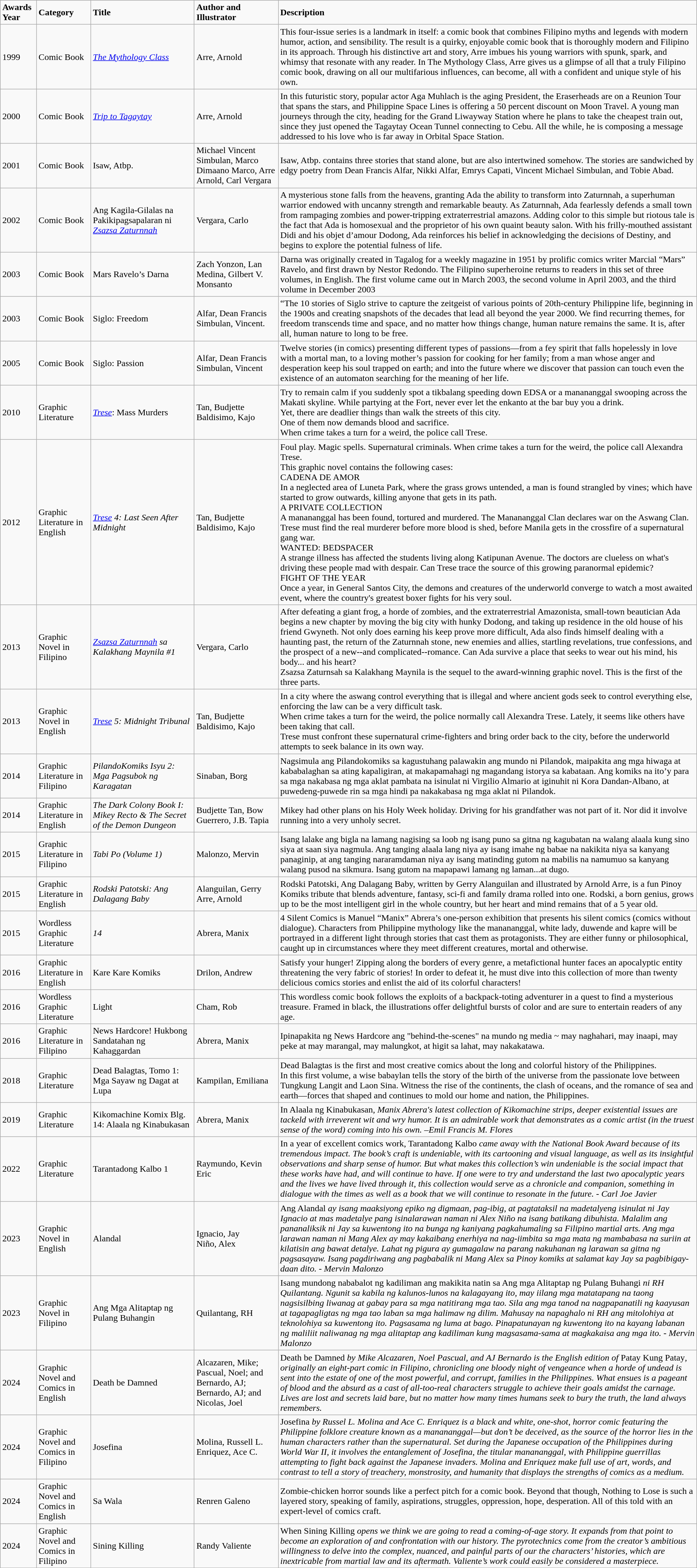<table class="wikitable sortable">
<tr>
<td><strong>Awards Year</strong></td>
<td><strong>Category</strong></td>
<td><strong>Title</strong></td>
<td><strong>Author and Illustrator</strong></td>
<td><strong>Description</strong></td>
</tr>
<tr>
<td>1999</td>
<td>Comic  Book</td>
<td><em><a href='#'>The Mythology Class</a></em></td>
<td>Arre,  Arnold</td>
<td>This four-issue series is a landmark in itself: a comic book  that combines Filipino myths and legends with modern humor, action, and  sensibility. The result is a quirky, enjoyable comic book that is thoroughly modern  and Filipino in its approach. Through his distinctive art and story, Arre  imbues his young warriors with spunk, spark, and whimsy that resonate with  any reader. In The Mythology Class, Arre gives us a glimpse of all that a  truly Filipino comic book, drawing on all our multifarious influences, can  become, all with a confident and unique style of his own.</td>
</tr>
<tr>
<td>2000</td>
<td>Comic  Book</td>
<td><em><a href='#'>Trip to Tagaytay</a></em></td>
<td>Arre,  Arnold</td>
<td>In this futuristic story, popular actor Aga Muhlach is the aging  President, the Eraserheads are on a Reunion Tour that spans the stars, and  Philippine Space Lines is offering a 50 percent discount on Moon Travel. A  young man journeys through the city, heading for the Grand Liwayway Station  where he plans to take the cheapest train out, since they just opened the  Tagaytay Ocean Tunnel connecting to Cebu. All the while, he is composing a  message addressed to his love who is far away in Orbital Space Station.</td>
</tr>
<tr>
<td>2001</td>
<td>Comic  Book</td>
<td>Isaw,  Atbp.</td>
<td>Michael Vincent Simbulan, Marco Dimaano Marco, Arre Arnold, Carl Vergara</td>
<td>Isaw, Atbp. contains three stories that stand alone, but are  also intertwined somehow. The stories are sandwiched by edgy poetry from Dean  Francis Alfar, Nikki Alfar, Emrys Capati, Vincent Michael Simbulan, and Tobie  Abad.</td>
</tr>
<tr>
<td>2002</td>
<td>Comic  Book</td>
<td>Ang  Kagila-Gilalas na Pakikipagsapalaran ni <em><a href='#'>Zsazsa Zaturnnah</a></em></td>
<td>Vergara,  Carlo</td>
<td>A mysterious stone falls from the heavens, granting Ada the  ability to transform into Zaturnnah, a superhuman warrior endowed with  uncanny strength and remarkable beauty. As Zaturnnah, Ada fearlessly defends  a small town from rampaging zombies and power-tripping extraterrestrial  amazons. Adding color to this simple but riotous tale is the fact that Ada is  homosexual and the proprietor of his own quaint beauty salon. With his  frilly-mouthed assistant Didi and his objet d’amour Dodong, Ada reinforces  his belief in acknowledging the decisions of Destiny, and begins to explore  the potential fulness of life.</td>
</tr>
<tr>
<td>2003</td>
<td>Comic  Book</td>
<td>Mars  Ravelo’s Darna</td>
<td>Zach Yonzon, Lan Medina, Gilbert V. Monsanto</td>
<td>Darna was originally created in Tagalog for a weekly magazine in  1951 by prolific comics writer Marcial “Mars” Ravelo, and first drawn by  Nestor Redondo. The Filipino superheroine returns to readers in this set of  three volumes, in English. The first volume came out in March 2003, the  second volume in April 2003, and the third volume in December 2003</td>
</tr>
<tr>
<td>2003</td>
<td>Comic  Book</td>
<td>Siglo:  Freedom</td>
<td>Alfar,  Dean Francis<br>Simbulan, Vincent.</td>
<td>“The 10 stories of Siglo strive to capture the zeitgeist of  various points of 20th-century Philippine life, beginning in the 1900s and  creating snapshots of the decades that lead all beyond the year 2000. We find  recurring themes, for freedom transcends time and space, and no matter how  things change, human nature remains the same. It is, after all, human nature  to long to be free.</td>
</tr>
<tr>
<td>2005</td>
<td>Comic  Book</td>
<td>Siglo:  Passion</td>
<td>Alfar,  Dean Francis Simbulan, Vincent</td>
<td>Twelve stories (in comics) presenting different types of  passions—from a fey spirit that falls hopelessly in love with a mortal man,  to a loving mother’s passion for cooking for her family; from a man whose  anger and desperation keep his soul trapped on earth; and into the future  where we discover that passion can touch even the existence of an automaton  searching for the meaning of her life.</td>
</tr>
<tr>
<td>2010</td>
<td>Graphic  Literature</td>
<td><em><a href='#'>Trese</a></em>:  Mass Murders</td>
<td>Tan, Budjette<br>Baldisimo,  Kajo</td>
<td>Try to remain calm if you suddenly spot a tikbalang speeding  down EDSA or a manananggal swooping across the Makati skyline. While partying  at the Fort, never ever let the enkanto at the bar buy you a drink.<br>Yet, there are deadlier things than walk the streets of this city.<br>One of them now demands blood and sacrifice.<br>When crime takes a turn for a weird, the police call Trese.</td>
</tr>
<tr>
<td>2012</td>
<td>Graphic  Literature in English</td>
<td><em><a href='#'>Trese</a> 4:  Last Seen After Midnight</em></td>
<td>Tan, Budjette<br>Baldisimo,  Kajo</td>
<td>Foul play. Magic spells. Supernatural criminals. When crime  takes a turn for the weird, the police call Alexandra Trese.<br>This graphic novel contains the following cases:<br>CADENA DE AMOR<br>In a neglected area of Luneta Park, where the grass grows untended, a man is  found strangled by vines; which have started to grow outwards, killing anyone  that gets in its path.<br>A PRIVATE COLLECTION<br>A manananggal has been found, tortured and murdered. The Manananggal Clan  declares war on the Aswang Clan. Trese must find the real murderer before  more blood is shed, before Manila gets in the crossfire of a supernatural  gang war.<br>WANTED: BEDSPACER<br>A strange illness has affected the students living along Katipunan Avenue.  The doctors are clueless on what's driving these people mad with despair. Can  Trese trace the source of this growing paranormal epidemic?<br>FIGHT OF THE YEAR<br>Once a year, in General Santos City, the demons and creatures of the  underworld converge to watch a most awaited event, where the country's  greatest boxer fights for his very soul.</td>
</tr>
<tr>
<td>2013</td>
<td>Graphic  Novel in Filipino</td>
<td><em><a href='#'>Zsazsa Zaturnnah</a></em> <em>sa Kalakhang Maynila #1</em></td>
<td>Vergara, Carlo</td>
<td>After defeating a giant frog, a horde of zombies, and the  extraterrestrial Amazonista, small-town beautician Ada begins a new chapter  by moving the big city with hunky Dodong, and taking up residence in the old  house of his friend Gwyneth. Not only does earning his keep prove more  difficult, Ada also finds himself dealing with a haunting past, the return of  the Zaturnnah stone, new enemies and allies, startling revelations, true  confessions, and the prospect of a new--and complicated--romance. Can Ada  survive a place that seeks to wear out his mind, his body... and his heart?<br>Zsazsa Zaturnsah sa Kalakhang Maynila is the sequel to the award-winning  graphic novel. This is the first of the three parts.</td>
</tr>
<tr>
<td>2013</td>
<td>Graphic  Novel in English</td>
<td><em><a href='#'>Trese</a> 5:  Midnight Tribunal</em></td>
<td>Tan, Budjette<br>Baldisimo,  Kajo</td>
<td>In a city where the aswang control everything that is illegal and where ancient gods seek to control everything else, enforcing the law can be a very difficult task.<br>When crime takes a turn for the weird, the police normally call Alexandra  Trese. Lately, it seems like others have been taking that call.<br>Trese must confront these supernatural crime-fighters and bring order back to  the city, before the underworld attempts to seek balance in its own way.</td>
</tr>
<tr>
<td>2014</td>
<td>Graphic  Literature in Filipino</td>
<td><em>PilandoKomiks  Isyu 2: Mga Pagsubok ng Karagatan</em></td>
<td>Sinaban,  Borg</td>
<td>Nagsimula ang Pilandokomiks sa kagustuhang palawakin ang mundo ni Pilandok, maipakita ang mga hiwaga at kababalaghan sa ating kapaligiran, at makapamahagi ng magandang istorya sa kabataan. Ang komiks na ito’y para sa mga nakabasa ng mga aklat pambata na isinulat ni Virgilio Almario at iginuhit ni Kora Dandan-Albano, at puwedeng-puwede rin sa mga hindi pa nakakabasa ng mga aklat ni Pilandok.</td>
</tr>
<tr>
<td>2014</td>
<td>Graphic  Literature in English</td>
<td><em>The Dark  Colony Book I: Mikey Recto & The Secret of the Demon Dungeon</em></td>
<td>Budjette Tan, Bow Guerrero, J.B. Tapia</td>
<td>Mikey had other plans on his Holy Week holiday. Driving for his  grandfather was not part of it. Nor did it involve running into a very unholy  secret.</td>
</tr>
<tr>
<td>2015</td>
<td>Graphic  Literature in Filipino</td>
<td><em>Tabi Po  (Volume 1)</em></td>
<td>Malonzo,  Mervin</td>
<td>Isang lalake ang bigla na lamang nagising sa loob ng isang puno  sa gitna ng kagubatan na walang alaala kung sino siya at saan siya nagmula.  Ang tanging alaala lang niya ay isang imahe ng babae na nakikita niya sa  kanyang panaginip, at ang tanging nararamdaman niya ay isang matinding gutom  na mabilis na namumuo sa kanyang walang pusod na sikmura. Isang gutom na  mapapawi lamang ng laman...at dugo.</td>
</tr>
<tr>
<td>2015</td>
<td>Graphic  Literature in English</td>
<td><em>Rodski  Patotski: Ang Dalagang Baby</em></td>
<td>Alanguilan,  Gerry<br>Arre,  Arnold</td>
<td>Rodski Patotski, Ang Dalagang Baby, written by Gerry Alanguilan  and illustrated by Arnold Arre, is a fun Pinoy Komiks tribute that blends  adventure, fantasy, sci-fi and family drama rolled into one. Rodski, a born  genius, grows up to be the most intelligent girl in the whole country, but  her heart and mind remains that of a 5 year old.</td>
</tr>
<tr>
<td>2015</td>
<td>Wordless  Graphic Literature</td>
<td><em>14<strong></td>
<td>Abrera,  Manix</td>
<td>4 Silent Comics is Manuel “Manix” Abrera’s one-person exhibition  that presents his silent comics (comics without dialogue). Characters from  Philippine mythology like the manananggal, white lady, duwende and kapre will  be portrayed in a different light through stories that cast them as  protagonists. They are either funny or philosophical, caught up in  circumstances where they meet different creatures, mortal and otherwise.</td>
</tr>
<tr>
<td>2016</td>
<td>Graphic  Literature in English</td>
<td></em>Kare  Kare Komiks<em></td>
<td>Drilon,  Andrew</td>
<td>Satisfy your hunger! Zipping along the borders of every genre, a  metafictional hunter faces an apocalyptic entity threatening the very fabric  of stories! In order to defeat it, he must dive into this collection of more  than twenty delicious comics stories and enlist the aid of its colorful  characters!</td>
</tr>
<tr>
<td>2016</td>
<td>Wordless  Graphic Literature</td>
<td></em>Light<em></td>
<td>Cham,  Rob</td>
<td>This wordless comic book follows the exploits of a  backpack-toting adventurer in a quest to find a mysterious treasure. Framed  in black, the illustrations offer delightful bursts of color and are sure to  entertain readers of any age.</td>
</tr>
<tr>
<td>2016</td>
<td>Graphic  Literature in Filipino</td>
<td></em>News  Hardcore! Hukbong Sandatahan ng Kahaggardan<em></td>
<td>Abrera,  Manix</td>
<td>Ipinapakita ng News Hardcore ang "behind-the-scenes"  na mundo ng media ~ may naghahari, may inaapi, may peke at may marangal, may  malungkot, at higit sa lahat, may nakakatawa.</td>
</tr>
<tr>
<td>2018</td>
<td>Graphic  Literature</td>
<td></em>Dead  Balagtas, Tomo 1: Mga Sayaw ng Dagat at Lupa<em></td>
<td>Kampilan,  Emiliana</td>
<td>Dead Balagtas is the first and most creative comics about the  long and colorful history of the Philippines.<br>In this first volume, a wise babaylan tells the story of the birth of the  universe from the passionate love between Tungkung Langit and Laon  Sina. Witness the rise of the continents, the clash of oceans, and the  romance of sea and earth—forces that shaped and continues to mold our home  and nation, the Philippines.</td>
</tr>
<tr>
<td>2019</td>
<td>Graphic  Literature</td>
<td></em>Kikomachine  Komix Blg. 14: Alaala ng Kinabukasan <em></td>
<td>Abrera,  Manix</td>
<td>In </em>Alaala ng Kinabukasan<em>, Manix Abrera's latest  collection of Kikomachine strips, deeper existential issues are tackeld with  irreverent wit and wry humor. It is an admirable work that demonstrates as a  comic artist (in the truest sense of the word) coming into his own. –Emil Francis  M. Flores</td>
</tr>
<tr>
<td>2022</td>
<td>Graphic  Literature</td>
<td></em>Tarantadong  Kalbo 1 <em></td>
<td>Raymundo,  Kevin Eric</td>
<td>In a year of excellent comics work, </em>Tarantadong Kalbo<em> came away  with the National Book Award because of its tremendous impact. The book’s  craft is undeniable, with its cartooning and visual language, as well as its  insightful observations and sharp sense of humor. But what makes this  collection’s win undeniable is the social impact that these works have had,  and will continue to have. If one were to try and understand the last two  apocalyptic years and the lives we have lived through it, this collection  would serve as a chronicle and companion, something in dialogue with the  times as well as a book that we will continue to resonate in the future. -  Carl Joe Javier</td>
</tr>
<tr>
<td>2023</td>
<td>Graphic  Novel in English</td>
<td></em>Alandal <em></td>
<td>Ignacio,  Jay<br>Niño,  Alex</td>
<td>Ang </em>Alandal<em> ay isang maaksiyong epiko ng digmaan, pag-ibig, at  pagtataksil na madetalyeng isinulat ni Jay Ignacio at mas madetalye pang  isinalarawan naman ni Alex Niño na isang batikang dibuhista. Malalim ang  pananaliksik ni Jay sa kuwentong ito na bunga ng kaniyang pagkahumaling sa  Filipino martial arts. Ang mga larawan naman ni Mang Alex ay may kakaibang  enerhiya na nag-iimbita sa mga mata ng mambabasa na suriin at kilatisin ang  bawat detalye. Lahat ng pigura ay gumagalaw na parang nakuhanan ng larawan sa  gitna ng pagsasayaw. Isang pagdiriwang ang pagbabalik ni Mang Alex sa Pinoy komiks  at salamat kay Jay sa pagbibigay-daan dito. - Mervin Malonzo</td>
</tr>
<tr>
<td>2023</td>
<td>Graphic  Novel in Filipino</td>
<td></em>Ang Mga  Alitaptap ng Pulang Buhangin <em></td>
<td>Quilantang,  RH</td>
<td>Isang mundong nababalot ng kadiliman ang makikita natin sa </em>Ang  mga Alitaptap ng Pulang Buhangi<em> ni RH Quilantang. Ngunit sa kabila ng kalunos-lunos na kalagayang  ito, may iilang mga matatapang na taong nagsisilbing liwanag at gabay para sa  mga natitirang mga tao. Sila ang mga tanod na nagpapanatili ng kaayusan at  tagapagligtas ng mga tao laban sa mga halimaw ng dilim. Mahusay na napaghalo  ni RH ang mitolohiya at teknolohiya sa kuwentong ito. Pagsasama ng luma at  bago. Pinapatunayan ng kuwentong ito na kayang labanan ng maliliit naliwanag  ng mga alitaptap ang kadiliman kung magsasama-sama at magkakaisa ang mga ito.  - Mervin Malonzo</td>
</tr>
<tr>
<td>2024</td>
<td>Graphic  Novel and Comics in English</td>
<td></em>Death be  Damned <em></td>
<td>Alcazaren,  Mike; Pascual, Noel; and Bernardo, AJ; Bernardo, AJ; and Nicolas, Joel</td>
<td></em>Death be Damned<em> by Mike Alcazaren, Noel Pascual, and AJ  Bernardo is the English edition of </em>Patay Kung Patay<em>, originally an  eight-part comic in Filipino, chronicling one bloody night of vengeance when  a horde of undead is sent into the estate of one of the most powerful, and  corrupt, families in the Philippines. What ensues is a pageant of blood and  the absurd as a cast of all-too-real characters struggle to achieve their  goals amidst the carnage. Lives are lost and secrets laid bare, but no matter  how many times humans seek to bury the truth, the land always remembers.</td>
</tr>
<tr>
<td>2024</td>
<td>Graphic  Novel and Comics in Filipino</td>
<td></em>Josefina <em></td>
<td>Molina,  Russell L.<br>Enriquez,  Ace C.</td>
<td></em>Josefina<em> by Russel L. Molina and Ace C. Enriquez is a black  and white, one-shot, horror comic featuring the Philippine folklore creature  known as a manananggal—but don’t be deceived, as the source of the horror  lies in the human characters rather than the supernatural. Set during the  Japanese occupation of the Philippines during World War II, it involves the  entanglement of Josefina, the titular manananggal, with Philippine guerrillas  attempting to fight back against the Japanese invaders. Molina and Enriquez  make full use of art, words, and contrast to tell a story of treachery,  monstrosity, and humanity that displays the strengths of comics as a medium.</td>
</tr>
<tr>
<td>2024</td>
<td>Graphic  Novel and Comics in English</td>
<td></em>Sa Wala<em></td>
<td>Renren  Galeno</td>
<td>Zombie-chicken horror sounds like a perfect pitch for a comic  book. Beyond that though, Nothing to Lose is such a layered story, speaking  of family, aspirations, struggles, oppression, hope, desperation. All of this  told with an expert-level of comics craft.</td>
</tr>
<tr>
<td>2024</td>
<td>Graphic  Novel and Comics in Filipino</td>
<td></em>Sining  Killing<em></td>
<td>Randy  Valiente</td>
<td>When </em>Sining Killing<em> opens we think we are going to read a  coming-of-age story. It expands from that point to become an exploration of  and confrontation with our history. The pyrotechnics come from the creator’s  ambitious willingness to delve into the complex, nuanced, and painful parts  of our the characters’ histories, which are inextricable from martial law and  its aftermath. Valiente’s work could easily be considered a masterpiece.</td>
</tr>
</table>
